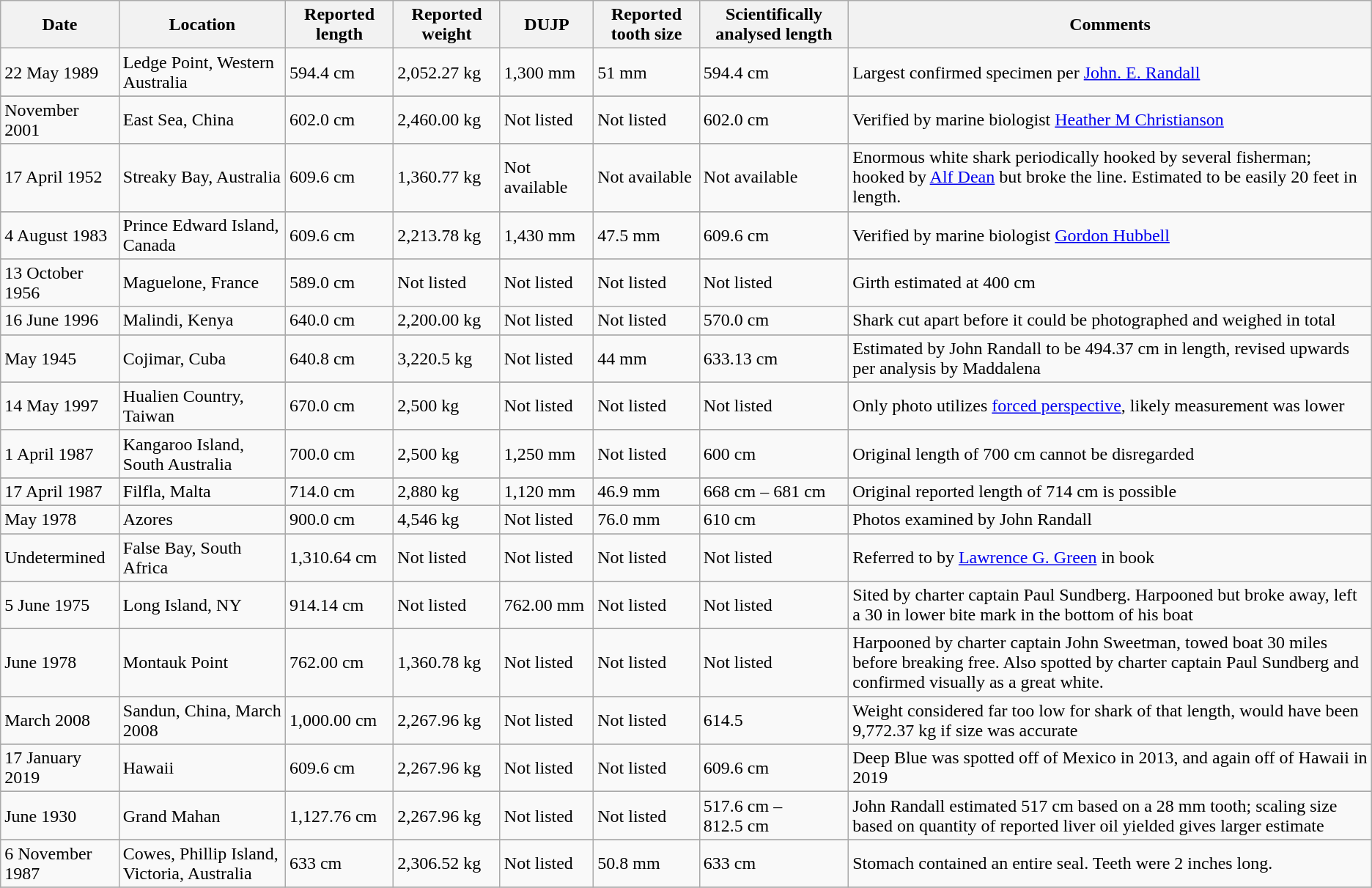<table class="wikitable sortable collapsible collapsed">
<tr>
<th>Date</th>
<th>Location</th>
<th>Reported length</th>
<th>Reported weight</th>
<th>DUJP</th>
<th>Reported tooth size</th>
<th>Scientifically analysed length</th>
<th>Comments</th>
</tr>
<tr>
<td>22 May 1989</td>
<td>Ledge Point, Western Australia</td>
<td>594.4 cm</td>
<td>2,052.27 kg</td>
<td>1,300 mm</td>
<td>51 mm</td>
<td>594.4 cm</td>
<td>Largest confirmed specimen per <a href='#'>John. E. Randall</a></td>
</tr>
<tr>
</tr>
<tr>
<td>November 2001</td>
<td>East Sea, China</td>
<td>602.0 cm</td>
<td>2,460.00 kg</td>
<td>Not listed</td>
<td>Not listed</td>
<td>602.0 cm</td>
<td>Verified by marine biologist <a href='#'>Heather M Christianson</a></td>
</tr>
<tr>
</tr>
<tr>
<td>17 April 1952</td>
<td>Streaky Bay, Australia</td>
<td>609.6 cm</td>
<td>1,360.77 kg</td>
<td>Not available</td>
<td>Not available</td>
<td>Not available</td>
<td>Enormous white shark periodically hooked by several fisherman; hooked by <a href='#'>Alf Dean</a> but broke the line. Estimated to be easily 20 feet in length.</td>
</tr>
<tr>
</tr>
<tr>
<td>4 August 1983</td>
<td>Prince Edward Island, Canada</td>
<td>609.6 cm</td>
<td>2,213.78 kg</td>
<td>1,430 mm</td>
<td>47.5 mm</td>
<td>609.6 cm</td>
<td>Verified by marine biologist <a href='#'>Gordon Hubbell</a></td>
</tr>
<tr>
</tr>
<tr>
<td>13 October 1956</td>
<td>Maguelone, France</td>
<td>589.0 cm</td>
<td>Not listed</td>
<td>Not listed</td>
<td>Not listed</td>
<td>Not listed</td>
<td>Girth estimated at 400 cm</td>
</tr>
<tr>
<td>16 June 1996</td>
<td>Malindi, Kenya</td>
<td>640.0 cm</td>
<td>2,200.00 kg</td>
<td>Not listed</td>
<td>Not listed</td>
<td>570.0 cm</td>
<td>Shark cut apart before it could be photographed and weighed in total</td>
</tr>
<tr>
</tr>
<tr>
<td>May 1945</td>
<td>Cojimar, Cuba</td>
<td>640.8 cm</td>
<td>3,220.5 kg</td>
<td>Not listed</td>
<td>44 mm</td>
<td>633.13 cm</td>
<td>Estimated by John Randall to be 494.37 cm in length, revised upwards per analysis by Maddalena</td>
</tr>
<tr>
</tr>
<tr>
<td>14 May 1997</td>
<td>Hualien Country, Taiwan</td>
<td>670.0 cm</td>
<td>2,500 kg</td>
<td>Not listed</td>
<td>Not listed</td>
<td>Not listed</td>
<td>Only photo utilizes <a href='#'>forced perspective</a>, likely measurement was lower</td>
</tr>
<tr>
</tr>
<tr>
<td>1 April 1987</td>
<td>Kangaroo Island, South Australia</td>
<td>700.0 cm</td>
<td>2,500 kg</td>
<td>1,250 mm</td>
<td>Not listed</td>
<td>600 cm</td>
<td>Original length of 700 cm cannot be disregarded</td>
</tr>
<tr>
</tr>
<tr>
<td>17 April 1987</td>
<td>Filfla, Malta</td>
<td>714.0 cm</td>
<td>2,880 kg</td>
<td>1,120 mm</td>
<td>46.9 mm</td>
<td>668 cm – 681 cm</td>
<td>Original reported length of 714 cm is possible</td>
</tr>
<tr>
</tr>
<tr>
<td>May 1978</td>
<td>Azores</td>
<td>900.0 cm</td>
<td>4,546 kg</td>
<td>Not listed</td>
<td>76.0 mm</td>
<td>610 cm</td>
<td>Photos examined by John Randall</td>
</tr>
<tr>
</tr>
<tr>
<td>Undetermined</td>
<td>False Bay, South Africa</td>
<td>1,310.64 cm</td>
<td>Not listed</td>
<td>Not listed</td>
<td>Not listed</td>
<td>Not listed</td>
<td>Referred to by <a href='#'>Lawrence G. Green</a> in book</td>
</tr>
<tr>
</tr>
<tr>
<td>5 June 1975</td>
<td>Long Island, NY</td>
<td>914.14 cm</td>
<td>Not listed</td>
<td>762.00 mm</td>
<td>Not listed</td>
<td>Not listed</td>
<td>Sited by charter captain Paul Sundberg. Harpooned but broke away, left a 30 in lower bite mark in the bottom of his boat</td>
</tr>
<tr>
</tr>
<tr>
<td>June 1978</td>
<td>Montauk Point</td>
<td>762.00 cm</td>
<td>1,360.78 kg</td>
<td>Not listed</td>
<td>Not listed</td>
<td>Not listed</td>
<td>Harpooned by charter captain John Sweetman, towed boat 30 miles before breaking free. Also spotted by charter captain Paul Sundberg and confirmed visually as a great white.</td>
</tr>
<tr>
</tr>
<tr>
<td>March 2008</td>
<td>Sandun, China, March 2008</td>
<td>1,000.00 cm</td>
<td>2,267.96 kg</td>
<td>Not listed</td>
<td>Not listed</td>
<td>614.5</td>
<td>Weight considered far too low for shark of that length, would have been 9,772.37 kg if size was accurate</td>
</tr>
<tr>
</tr>
<tr>
<td>17 January 2019</td>
<td>Hawaii</td>
<td>609.6 cm</td>
<td>2,267.96 kg</td>
<td>Not listed</td>
<td>Not listed</td>
<td>609.6 cm</td>
<td>Deep Blue was spotted off of Mexico in 2013, and again off of Hawaii in 2019</td>
</tr>
<tr>
</tr>
<tr>
<td>June 1930</td>
<td>Grand Mahan</td>
<td>1,127.76 cm</td>
<td>2,267.96 kg</td>
<td>Not listed</td>
<td>Not listed</td>
<td>517.6 cm – 812.5 cm</td>
<td>John Randall estimated 517 cm based on a 28 mm tooth; scaling size based on quantity of reported liver oil yielded gives larger estimate</td>
</tr>
<tr>
</tr>
<tr>
<td>6 November 1987</td>
<td>Cowes, Phillip Island, Victoria, Australia</td>
<td>633 cm</td>
<td>2,306.52 kg</td>
<td>Not listed</td>
<td>50.8 mm</td>
<td>633 cm</td>
<td>Stomach contained an entire seal. Teeth were 2 inches long.</td>
</tr>
<tr>
</tr>
</table>
